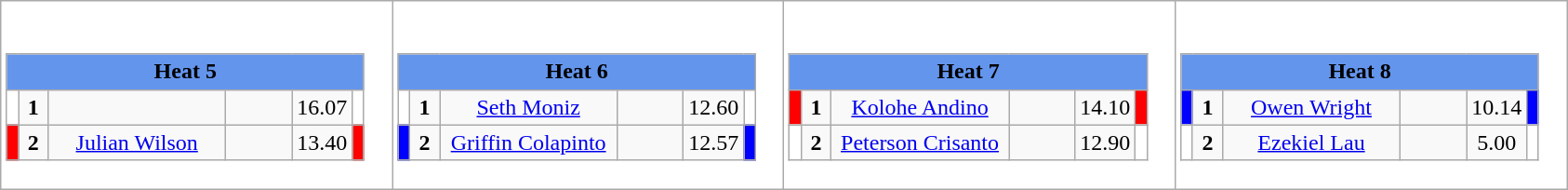<table class="wikitable" style="background:#fff;">
<tr>
<td><div><br><table class="wikitable">
<tr>
<td colspan="6"  style="text-align:center; background:#6495ed;"><strong>Heat 5</strong></td>
</tr>
<tr>
<td style="width:01px; background: #fff;"></td>
<td style="width:14px; text-align:center;"><strong>1</strong></td>
<td style="width:120px; text-align:center;"></td>
<td style="width:40px; text-align:center;"></td>
<td style="width:20px; text-align:center;">16.07</td>
<td style="width:01px; background: #fff;"></td>
</tr>
<tr>
<td style="width:01px; background: #f00;"></td>
<td style="width:14px; text-align:center;"><strong>2</strong></td>
<td style="width:120px; text-align:center;"><a href='#'>Julian Wilson</a></td>
<td style="width:40px; text-align:center;"></td>
<td style="width:20px; text-align:center;">13.40</td>
<td style="width:01px; background: #f00;"></td>
</tr>
</table>
</div></td>
<td><div><br><table class="wikitable">
<tr>
<td colspan="6"  style="text-align:center; background:#6495ed;"><strong>Heat 6</strong></td>
</tr>
<tr>
<td style="width:01px; background: #fff;"></td>
<td style="width:14px; text-align:center;"><strong>1</strong></td>
<td style="width:120px; text-align:center;"><a href='#'>Seth Moniz</a></td>
<td style="width:40px; text-align:center;"></td>
<td style="width:20px; text-align:center;">12.60</td>
<td style="width:01px; background: #fff;"></td>
</tr>
<tr>
<td style="width:01px; background: #00f;"></td>
<td style="width:14px; text-align:center;"><strong>2</strong></td>
<td style="width:120px; text-align:center;"><a href='#'>Griffin Colapinto</a></td>
<td style="width:40px; text-align:center;"></td>
<td style="width:20px; text-align:center;">12.57</td>
<td style="width:01px; background: #00f;"></td>
</tr>
</table>
</div></td>
<td><div><br><table class="wikitable">
<tr>
<td colspan="6"  style="text-align:center; background:#6495ed;"><strong>Heat 7</strong></td>
</tr>
<tr>
<td style="width:01px; background: #f00;"></td>
<td style="width:14px; text-align:center;"><strong>1</strong></td>
<td style="width:120px; text-align:center;"><a href='#'>Kolohe Andino</a></td>
<td style="width:40px; text-align:center;"></td>
<td style="width:20px; text-align:center;">14.10</td>
<td style="width:01px; background: #f00;"></td>
</tr>
<tr>
<td style="width:01px; background: #fff;"></td>
<td style="width:14px; text-align:center;"><strong>2</strong></td>
<td style="width:120px; text-align:center;"><a href='#'>Peterson Crisanto</a></td>
<td style="width:40px; text-align:center;"></td>
<td style="width:20px; text-align:center;">12.90</td>
<td style="width:01px; background: #fff;"></td>
</tr>
</table>
</div></td>
<td><div><br><table class="wikitable">
<tr>
<td colspan="6"  style="text-align:center; background:#6495ed;"><strong>Heat 8</strong></td>
</tr>
<tr>
<td style="width:01px; background: #00f;"></td>
<td style="width:14px; text-align:center;"><strong>1</strong></td>
<td style="width:120px; text-align:center;"><a href='#'>Owen Wright</a></td>
<td style="width:40px; text-align:center;"></td>
<td style="width:20px; text-align:center;">10.14</td>
<td style="width:01px; background: #00f;"></td>
</tr>
<tr>
<td style="width:01px; background: #fff;"></td>
<td style="width:14px; text-align:center;"><strong>2</strong></td>
<td style="width:120px; text-align:center;"><a href='#'>Ezekiel Lau</a></td>
<td style="width:40px; text-align:center;"></td>
<td style="width:20px; text-align:center;">5.00</td>
<td style="width:01px; background: #fff;"></td>
</tr>
</table>
</div></td>
</tr>
</table>
